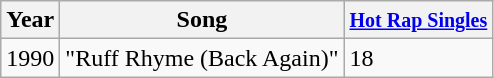<table class="wikitable">
<tr>
<th>Year</th>
<th>Song</th>
<th><small><a href='#'>Hot Rap Singles</a></small></th>
</tr>
<tr>
<td>1990</td>
<td>"Ruff Rhyme (Back Again)"</td>
<td>18</td>
</tr>
</table>
